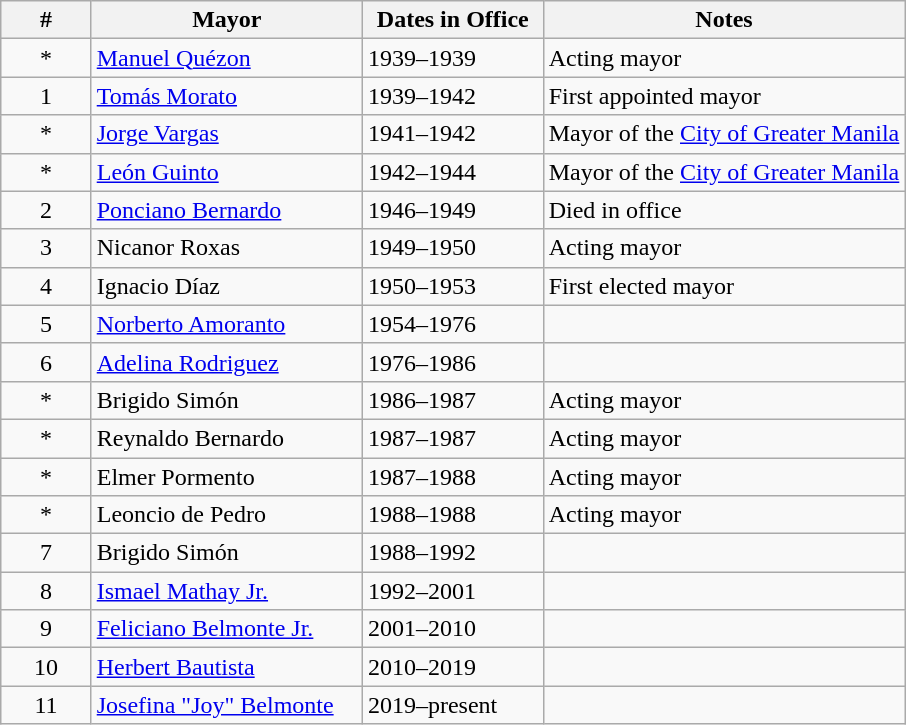<table class="wikitable">
<tr align=center valign=top>
<th>#</th>
<th width = "30%">Mayor</th>
<th width = "20%">Dates in Office</th>
<th width = "40%">Notes</th>
</tr>
<tr>
<td align=center>*</td>
<td><a href='#'>Manuel Quézon</a></td>
<td>1939–1939</td>
<td>Acting mayor</td>
</tr>
<tr>
<td align=center>1</td>
<td><a href='#'>Tomás Morato</a></td>
<td>1939–1942</td>
<td>First appointed mayor</td>
</tr>
<tr>
<td align=center>*</td>
<td><a href='#'>Jorge Vargas</a></td>
<td>1941–1942</td>
<td>Mayor of the <a href='#'>City of Greater Manila</a></td>
</tr>
<tr>
<td align=center>*</td>
<td><a href='#'>León Guinto</a></td>
<td>1942–1944</td>
<td>Mayor of the <a href='#'>City of Greater Manila</a></td>
</tr>
<tr>
<td align=center>2</td>
<td><a href='#'>Ponciano Bernardo</a></td>
<td>1946–1949</td>
<td>Died in office</td>
</tr>
<tr>
<td align=center>3</td>
<td>Nicanor Roxas</td>
<td>1949–1950</td>
<td>Acting mayor</td>
</tr>
<tr>
<td align=center>4</td>
<td>Ignacio Díaz</td>
<td>1950–1953</td>
<td>First elected mayor</td>
</tr>
<tr>
<td align=center>5</td>
<td><a href='#'>Norberto Amoranto</a></td>
<td>1954–1976</td>
<td></td>
</tr>
<tr>
<td align=center>6</td>
<td><a href='#'>Adelina Rodriguez</a></td>
<td>1976–1986</td>
<td></td>
</tr>
<tr>
<td align=center>*</td>
<td>Brigido Simón</td>
<td>1986–1987</td>
<td>Acting mayor</td>
</tr>
<tr>
<td align=center>*</td>
<td>Reynaldo Bernardo</td>
<td>1987–1987</td>
<td>Acting mayor</td>
</tr>
<tr>
<td align=center>*</td>
<td>Elmer Pormento</td>
<td>1987–1988</td>
<td>Acting mayor</td>
</tr>
<tr>
<td align=center>*</td>
<td>Leoncio de Pedro</td>
<td>1988–1988</td>
<td>Acting mayor</td>
</tr>
<tr>
<td align=center>7</td>
<td>Brigido Simón</td>
<td>1988–1992</td>
<td></td>
</tr>
<tr>
<td align=center>8</td>
<td><a href='#'>Ismael Mathay Jr.</a></td>
<td>1992–2001</td>
<td></td>
</tr>
<tr>
<td align=center>9</td>
<td><a href='#'>Feliciano Belmonte Jr.</a></td>
<td>2001–2010</td>
<td></td>
</tr>
<tr>
<td align=center>10</td>
<td><a href='#'>Herbert Bautista</a></td>
<td>2010–2019</td>
<td></td>
</tr>
<tr>
<td align=center>11</td>
<td><a href='#'>Josefina "Joy" Belmonte</a></td>
<td>2019–present</td>
<td></td>
</tr>
</table>
